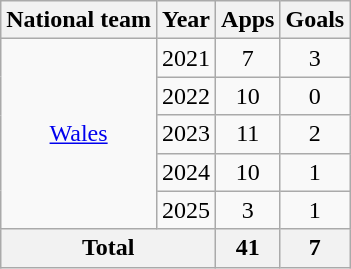<table class="wikitable" style="text-align:center">
<tr>
<th>National team</th>
<th>Year</th>
<th>Apps</th>
<th>Goals</th>
</tr>
<tr>
<td rowspan="5"><a href='#'>Wales</a></td>
<td>2021</td>
<td>7</td>
<td>3</td>
</tr>
<tr>
<td>2022</td>
<td>10</td>
<td>0</td>
</tr>
<tr>
<td>2023</td>
<td>11</td>
<td>2</td>
</tr>
<tr>
<td>2024</td>
<td>10</td>
<td>1</td>
</tr>
<tr>
<td>2025</td>
<td>3</td>
<td>1</td>
</tr>
<tr>
<th colspan="2">Total</th>
<th>41</th>
<th>7</th>
</tr>
</table>
